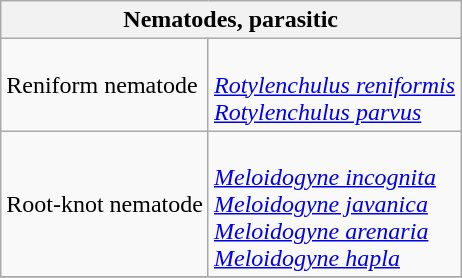<table class="wikitable" style="clear">
<tr>
<th colspan=2><strong>Nematodes, parasitic</strong><br></th>
</tr>
<tr>
<td>Reniform nematode</td>
<td><br><em><a href='#'>Rotylenchulus reniformis</a></em><br>
<em><a href='#'>Rotylenchulus parvus</a></em></td>
</tr>
<tr>
<td>Root-knot nematode</td>
<td><br><em><a href='#'>Meloidogyne incognita</a></em><br>
<em><a href='#'>Meloidogyne javanica</a></em><br>
<em><a href='#'>Meloidogyne arenaria</a></em><br>
<em><a href='#'>Meloidogyne hapla</a></em></td>
</tr>
<tr>
</tr>
</table>
